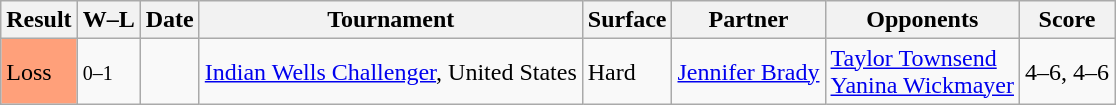<table class="sortable wikitable">
<tr>
<th>Result</th>
<th class="unsortable">W–L</th>
<th>Date</th>
<th>Tournament</th>
<th>Surface</th>
<th>Partner</th>
<th>Opponents</th>
<th class="unsortable">Score</th>
</tr>
<tr>
<td bgcolor=FFA07A>Loss</td>
<td><small>0–1</small></td>
<td></td>
<td><a href='#'>Indian Wells Challenger</a>, United States</td>
<td>Hard</td>
<td> <a href='#'>Jennifer Brady</a></td>
<td> <a href='#'>Taylor Townsend</a> <br>  <a href='#'>Yanina Wickmayer</a></td>
<td>4–6, 4–6</td>
</tr>
</table>
